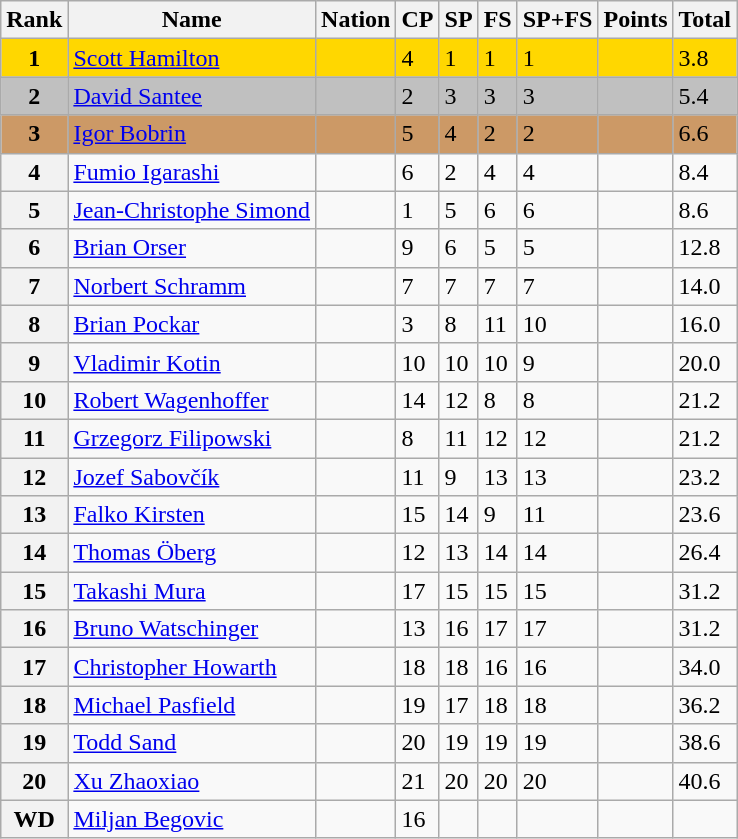<table class="wikitable">
<tr>
<th>Rank</th>
<th>Name</th>
<th>Nation</th>
<th>CP</th>
<th>SP</th>
<th>FS</th>
<th>SP+FS</th>
<th>Points</th>
<th>Total</th>
</tr>
<tr bgcolor=gold>
<td align=center><strong>1</strong></td>
<td><a href='#'>Scott Hamilton</a></td>
<td></td>
<td>4</td>
<td>1</td>
<td>1</td>
<td>1</td>
<td></td>
<td>3.8</td>
</tr>
<tr bgcolor=silver>
<td align=center><strong>2</strong></td>
<td><a href='#'>David Santee</a></td>
<td></td>
<td>2</td>
<td>3</td>
<td>3</td>
<td>3</td>
<td></td>
<td>5.4</td>
</tr>
<tr bgcolor=cc9966>
<td align=center><strong>3</strong></td>
<td><a href='#'>Igor Bobrin</a></td>
<td></td>
<td>5</td>
<td>4</td>
<td>2</td>
<td>2</td>
<td></td>
<td>6.6</td>
</tr>
<tr>
<th>4</th>
<td><a href='#'>Fumio Igarashi</a></td>
<td></td>
<td>6</td>
<td>2</td>
<td>4</td>
<td>4</td>
<td></td>
<td>8.4</td>
</tr>
<tr>
<th>5</th>
<td><a href='#'>Jean-Christophe Simond</a></td>
<td></td>
<td>1</td>
<td>5</td>
<td>6</td>
<td>6</td>
<td></td>
<td>8.6</td>
</tr>
<tr>
<th>6</th>
<td><a href='#'>Brian Orser</a></td>
<td></td>
<td>9</td>
<td>6</td>
<td>5</td>
<td>5</td>
<td></td>
<td>12.8</td>
</tr>
<tr>
<th>7</th>
<td><a href='#'>Norbert Schramm</a></td>
<td></td>
<td>7</td>
<td>7</td>
<td>7</td>
<td>7</td>
<td></td>
<td>14.0</td>
</tr>
<tr>
<th>8</th>
<td><a href='#'>Brian Pockar</a></td>
<td></td>
<td>3</td>
<td>8</td>
<td>11</td>
<td>10</td>
<td></td>
<td>16.0</td>
</tr>
<tr>
<th>9</th>
<td><a href='#'>Vladimir Kotin</a></td>
<td></td>
<td>10</td>
<td>10</td>
<td>10</td>
<td>9</td>
<td></td>
<td>20.0</td>
</tr>
<tr>
<th>10</th>
<td><a href='#'>Robert Wagenhoffer</a></td>
<td></td>
<td>14</td>
<td>12</td>
<td>8</td>
<td>8</td>
<td></td>
<td>21.2</td>
</tr>
<tr>
<th>11</th>
<td><a href='#'>Grzegorz Filipowski</a></td>
<td></td>
<td>8</td>
<td>11</td>
<td>12</td>
<td>12</td>
<td></td>
<td>21.2</td>
</tr>
<tr>
<th>12</th>
<td><a href='#'>Jozef Sabovčík</a></td>
<td></td>
<td>11</td>
<td>9</td>
<td>13</td>
<td>13</td>
<td></td>
<td>23.2</td>
</tr>
<tr>
<th>13</th>
<td><a href='#'>Falko Kirsten</a></td>
<td></td>
<td>15</td>
<td>14</td>
<td>9</td>
<td>11</td>
<td></td>
<td>23.6</td>
</tr>
<tr>
<th>14</th>
<td><a href='#'>Thomas Öberg</a></td>
<td></td>
<td>12</td>
<td>13</td>
<td>14</td>
<td>14</td>
<td></td>
<td>26.4</td>
</tr>
<tr>
<th>15</th>
<td><a href='#'>Takashi Mura</a></td>
<td></td>
<td>17</td>
<td>15</td>
<td>15</td>
<td>15</td>
<td></td>
<td>31.2</td>
</tr>
<tr>
<th>16</th>
<td><a href='#'>Bruno Watschinger</a></td>
<td></td>
<td>13</td>
<td>16</td>
<td>17</td>
<td>17</td>
<td></td>
<td>31.2</td>
</tr>
<tr>
<th>17</th>
<td><a href='#'>Christopher Howarth</a></td>
<td></td>
<td>18</td>
<td>18</td>
<td>16</td>
<td>16</td>
<td></td>
<td>34.0</td>
</tr>
<tr>
<th>18</th>
<td><a href='#'>Michael Pasfield</a></td>
<td></td>
<td>19</td>
<td>17</td>
<td>18</td>
<td>18</td>
<td></td>
<td>36.2</td>
</tr>
<tr>
<th>19</th>
<td><a href='#'>Todd Sand</a></td>
<td></td>
<td>20</td>
<td>19</td>
<td>19</td>
<td>19</td>
<td></td>
<td>38.6</td>
</tr>
<tr>
<th>20</th>
<td><a href='#'>Xu Zhaoxiao</a></td>
<td></td>
<td>21</td>
<td>20</td>
<td>20</td>
<td>20</td>
<td></td>
<td>40.6</td>
</tr>
<tr>
<th>WD</th>
<td><a href='#'>Miljan Begovic</a></td>
<td></td>
<td>16</td>
<td></td>
<td></td>
<td></td>
<td></td>
<td></td>
</tr>
</table>
